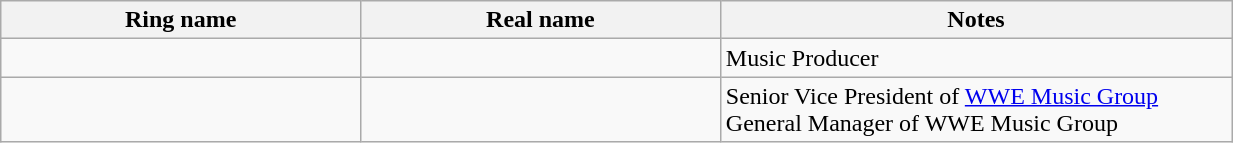<table class="wikitable sortable" style="width:65%;">
<tr>
<th width=19%>Ring name</th>
<th width=19%>Real name</th>
<th width=27%>Notes</th>
</tr>
<tr>
<td></td>
<td></td>
<td>Music Producer</td>
</tr>
<tr>
<td></td>
<td></td>
<td>Senior Vice President of <a href='#'>WWE Music Group</a><br>General Manager of WWE Music Group</td>
</tr>
</table>
